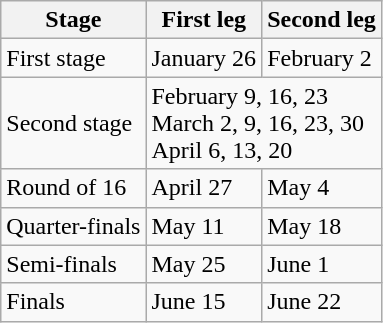<table class="wikitable">
<tr>
<th>Stage</th>
<th>First leg</th>
<th>Second leg</th>
</tr>
<tr>
<td>First stage</td>
<td>January 26</td>
<td>February 2</td>
</tr>
<tr>
<td>Second stage</td>
<td colspan="2">February 9, 16, 23<br> March 2, 9, 16, 23, 30<br> April 6, 13, 20</td>
</tr>
<tr>
<td>Round of 16</td>
<td>April 27</td>
<td>May 4</td>
</tr>
<tr>
<td>Quarter-finals</td>
<td>May 11</td>
<td>May 18</td>
</tr>
<tr>
<td>Semi-finals</td>
<td>May 25</td>
<td>June 1</td>
</tr>
<tr>
<td>Finals</td>
<td>June 15</td>
<td>June 22</td>
</tr>
</table>
